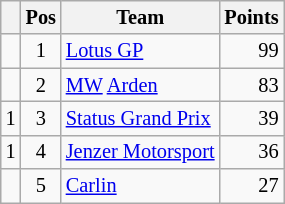<table class="wikitable" style="font-size: 85%;">
<tr>
<th></th>
<th>Pos</th>
<th>Team</th>
<th>Points</th>
</tr>
<tr>
<td align="left"></td>
<td align="center">1</td>
<td> <a href='#'>Lotus GP</a></td>
<td align="right">99</td>
</tr>
<tr>
<td align="left"></td>
<td align="center">2</td>
<td> <a href='#'>MW</a> <a href='#'>Arden</a></td>
<td align="right">83</td>
</tr>
<tr>
<td align="left"> 1</td>
<td align="center">3</td>
<td> <a href='#'>Status Grand Prix</a></td>
<td align="right">39</td>
</tr>
<tr>
<td align="left"> 1</td>
<td align="center">4</td>
<td> <a href='#'>Jenzer Motorsport</a></td>
<td align="right">36</td>
</tr>
<tr>
<td align="left"></td>
<td align="center">5</td>
<td> <a href='#'>Carlin</a></td>
<td align="right">27</td>
</tr>
</table>
